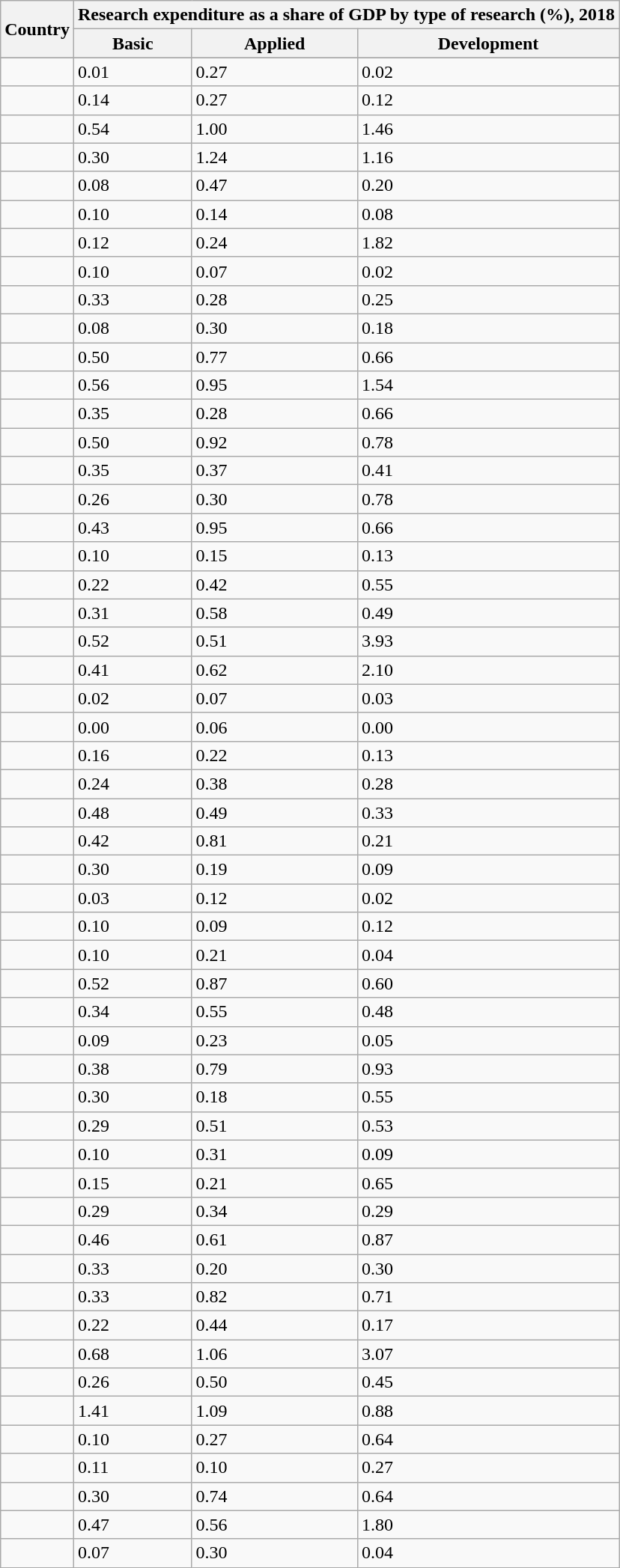<table class="wikitable sortable mw-collapsible mw-collapsed">
<tr>
<th rowspan="2">Country</th>
<th colspan="4">Research expenditure as a share of GDP by type of research (%), 2018</th>
</tr>
<tr>
<th data-sort-type="number">Basic</th>
<th data-sort-type="number">Applied</th>
<th data-sort-type="number">Development</th>
</tr>
<tr>
</tr>
<tr>
<td></td>
<td>0.01</td>
<td>0.27</td>
<td>0.02</td>
</tr>
<tr>
<td></td>
<td>0.14</td>
<td>0.27</td>
<td>0.12</td>
</tr>
<tr>
<td></td>
<td>0.54</td>
<td>1.00</td>
<td>1.46</td>
</tr>
<tr>
<td></td>
<td>0.30</td>
<td>1.24</td>
<td>1.16</td>
</tr>
<tr>
<td></td>
<td>0.08</td>
<td>0.47</td>
<td>0.20</td>
</tr>
<tr>
<td></td>
<td>0.10</td>
<td>0.14</td>
<td>0.08</td>
</tr>
<tr>
<td></td>
<td>0.12</td>
<td>0.24</td>
<td>1.82</td>
</tr>
<tr>
<td></td>
<td>0.10</td>
<td>0.07</td>
<td>0.02</td>
</tr>
<tr>
<td></td>
<td>0.33</td>
<td>0.28</td>
<td>0.25</td>
</tr>
<tr>
<td></td>
<td>0.08</td>
<td>0.30</td>
<td>0.18</td>
</tr>
<tr>
<td></td>
<td>0.50</td>
<td>0.77</td>
<td>0.66</td>
</tr>
<tr>
<td></td>
<td>0.56</td>
<td>0.95</td>
<td>1.54</td>
</tr>
<tr>
<td></td>
<td>0.35</td>
<td>0.28</td>
<td>0.66</td>
</tr>
<tr>
<td></td>
<td>0.50</td>
<td>0.92</td>
<td>0.78</td>
</tr>
<tr>
<td></td>
<td>0.35</td>
<td>0.37</td>
<td>0.41</td>
</tr>
<tr>
<td></td>
<td>0.26</td>
<td>0.30</td>
<td>0.78</td>
</tr>
<tr>
<td></td>
<td>0.43</td>
<td>0.95</td>
<td>0.66</td>
</tr>
<tr>
<td></td>
<td>0.10</td>
<td>0.15</td>
<td>0.13</td>
</tr>
<tr>
<td></td>
<td>0.22</td>
<td>0.42</td>
<td>0.55</td>
</tr>
<tr>
<td></td>
<td>0.31</td>
<td>0.58</td>
<td>0.49</td>
</tr>
<tr>
<td></td>
<td>0.52</td>
<td>0.51</td>
<td>3.93</td>
</tr>
<tr>
<td></td>
<td>0.41</td>
<td>0.62</td>
<td>2.10</td>
</tr>
<tr>
<td></td>
<td>0.02</td>
<td>0.07</td>
<td>0.03</td>
</tr>
<tr>
<td></td>
<td>0.00</td>
<td>0.06</td>
<td>0.00</td>
</tr>
<tr>
<td></td>
<td>0.16</td>
<td>0.22</td>
<td>0.13</td>
</tr>
<tr>
<td></td>
<td>0.24</td>
<td>0.38</td>
<td>0.28</td>
</tr>
<tr>
<td></td>
<td>0.48</td>
<td>0.49</td>
<td>0.33</td>
</tr>
<tr>
<td></td>
<td>0.42</td>
<td>0.81</td>
<td>0.21</td>
</tr>
<tr>
<td></td>
<td>0.30</td>
<td>0.19</td>
<td>0.09</td>
</tr>
<tr>
<td></td>
<td>0.03</td>
<td>0.12</td>
<td>0.02</td>
</tr>
<tr>
<td></td>
<td>0.10</td>
<td>0.09</td>
<td>0.12</td>
</tr>
<tr>
<td></td>
<td>0.10</td>
<td>0.21</td>
<td>0.04</td>
</tr>
<tr>
<td></td>
<td>0.52</td>
<td>0.87</td>
<td>0.60</td>
</tr>
<tr>
<td></td>
<td>0.34</td>
<td>0.55</td>
<td>0.48</td>
</tr>
<tr>
<td></td>
<td>0.09</td>
<td>0.23</td>
<td>0.05</td>
</tr>
<tr>
<td></td>
<td>0.38</td>
<td>0.79</td>
<td>0.93</td>
</tr>
<tr>
<td></td>
<td>0.30</td>
<td>0.18</td>
<td>0.55</td>
</tr>
<tr>
<td></td>
<td>0.29</td>
<td>0.51</td>
<td>0.53</td>
</tr>
<tr>
<td></td>
<td>0.10</td>
<td>0.31</td>
<td>0.09</td>
</tr>
<tr>
<td></td>
<td>0.15</td>
<td>0.21</td>
<td>0.65</td>
</tr>
<tr>
<td></td>
<td>0.29</td>
<td>0.34</td>
<td>0.29</td>
</tr>
<tr>
<td></td>
<td>0.46</td>
<td>0.61</td>
<td>0.87</td>
</tr>
<tr>
<td></td>
<td>0.33</td>
<td>0.20</td>
<td>0.30</td>
</tr>
<tr>
<td></td>
<td>0.33</td>
<td>0.82</td>
<td>0.71</td>
</tr>
<tr>
<td></td>
<td>0.22</td>
<td>0.44</td>
<td>0.17</td>
</tr>
<tr>
<td></td>
<td>0.68</td>
<td>1.06</td>
<td>3.07</td>
</tr>
<tr>
<td></td>
<td>0.26</td>
<td>0.50</td>
<td>0.45</td>
</tr>
<tr>
<td></td>
<td>1.41</td>
<td>1.09</td>
<td>0.88</td>
</tr>
<tr>
<td></td>
<td>0.10</td>
<td>0.27</td>
<td>0.64</td>
</tr>
<tr>
<td></td>
<td>0.11</td>
<td>0.10</td>
<td>0.27</td>
</tr>
<tr>
<td></td>
<td>0.30</td>
<td>0.74</td>
<td>0.64</td>
</tr>
<tr>
<td></td>
<td>0.47</td>
<td>0.56</td>
<td>1.80</td>
</tr>
<tr>
<td></td>
<td>0.07</td>
<td>0.30</td>
<td>0.04</td>
</tr>
</table>
